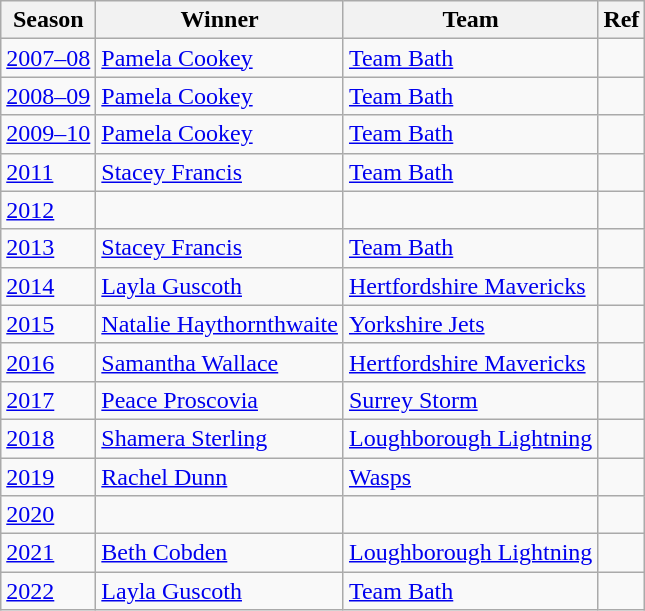<table class="wikitable collapsible">
<tr>
<th>Season</th>
<th>Winner</th>
<th>Team</th>
<th>Ref</th>
</tr>
<tr>
<td><a href='#'>2007–08</a></td>
<td> <a href='#'>Pamela Cookey</a></td>
<td><a href='#'>Team Bath</a></td>
<td></td>
</tr>
<tr>
<td><a href='#'>2008–09</a></td>
<td> <a href='#'>Pamela Cookey</a></td>
<td><a href='#'>Team Bath</a></td>
<td></td>
</tr>
<tr>
<td><a href='#'>2009–10</a></td>
<td> <a href='#'>Pamela Cookey</a></td>
<td><a href='#'>Team Bath</a></td>
<td></td>
</tr>
<tr>
<td><a href='#'>2011</a></td>
<td> <a href='#'>Stacey Francis</a></td>
<td><a href='#'>Team Bath</a></td>
<td></td>
</tr>
<tr>
<td><a href='#'>2012</a></td>
<td></td>
<td></td>
<td></td>
</tr>
<tr>
<td><a href='#'>2013</a></td>
<td> <a href='#'>Stacey Francis</a></td>
<td><a href='#'>Team Bath</a></td>
<td></td>
</tr>
<tr>
<td><a href='#'>2014</a></td>
<td> <a href='#'>Layla Guscoth</a></td>
<td><a href='#'>Hertfordshire Mavericks</a></td>
<td></td>
</tr>
<tr>
<td><a href='#'>2015</a></td>
<td> <a href='#'>Natalie Haythornthwaite</a></td>
<td><a href='#'>Yorkshire Jets</a></td>
<td></td>
</tr>
<tr>
<td><a href='#'>2016</a></td>
<td> <a href='#'>Samantha Wallace</a></td>
<td><a href='#'>Hertfordshire Mavericks</a></td>
<td></td>
</tr>
<tr>
<td><a href='#'>2017</a></td>
<td> <a href='#'>Peace Proscovia</a></td>
<td><a href='#'>Surrey Storm</a></td>
<td></td>
</tr>
<tr>
<td><a href='#'>2018</a></td>
<td> <a href='#'>Shamera Sterling</a></td>
<td><a href='#'>Loughborough Lightning</a></td>
<td></td>
</tr>
<tr>
<td><a href='#'>2019</a></td>
<td> <a href='#'>Rachel Dunn</a></td>
<td><a href='#'>Wasps</a></td>
<td></td>
</tr>
<tr>
<td><a href='#'>2020</a></td>
<td><em></em></td>
<td></td>
<td></td>
</tr>
<tr>
<td><a href='#'>2021</a></td>
<td> <a href='#'>Beth Cobden</a></td>
<td><a href='#'>Loughborough Lightning</a></td>
<td></td>
</tr>
<tr>
<td><a href='#'>2022</a></td>
<td> <a href='#'>Layla Guscoth</a></td>
<td><a href='#'>Team Bath</a></td>
<td></td>
</tr>
</table>
